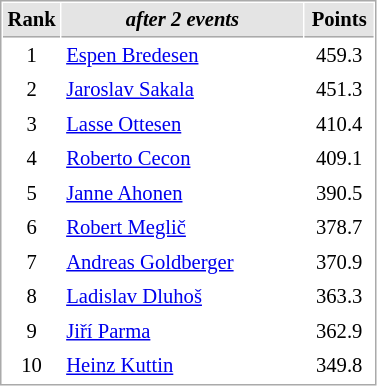<table cellspacing="1" cellpadding="3" style="border:1px solid #AAAAAA;font-size:86%">
<tr bgcolor="#E4E4E4">
<th style="border-bottom:1px solid #AAAAAA" width=10>Rank</th>
<th style="border-bottom:1px solid #AAAAAA" width=155><em>after 2 events</em></th>
<th style="border-bottom:1px solid #AAAAAA" width=40>Points</th>
</tr>
<tr>
<td align=center>1</td>
<td> <a href='#'>Espen Bredesen</a></td>
<td align=center>459.3</td>
</tr>
<tr>
<td align=center>2</td>
<td> <a href='#'>Jaroslav Sakala</a></td>
<td align=center>451.3</td>
</tr>
<tr>
<td align=center>3</td>
<td> <a href='#'>Lasse Ottesen</a></td>
<td align=center>410.4</td>
</tr>
<tr>
<td align=center>4</td>
<td> <a href='#'>Roberto Cecon</a></td>
<td align=center>409.1</td>
</tr>
<tr>
<td align=center>5</td>
<td> <a href='#'>Janne Ahonen</a></td>
<td align=center>390.5</td>
</tr>
<tr>
<td align=center>6</td>
<td> <a href='#'>Robert Meglič</a></td>
<td align=center>378.7</td>
</tr>
<tr>
<td align=center>7</td>
<td> <a href='#'>Andreas Goldberger</a></td>
<td align=center>370.9</td>
</tr>
<tr>
<td align=center>8</td>
<td> <a href='#'>Ladislav Dluhoš</a></td>
<td align=center>363.3</td>
</tr>
<tr>
<td align=center>9</td>
<td> <a href='#'>Jiří Parma</a></td>
<td align=center>362.9</td>
</tr>
<tr>
<td align=center>10</td>
<td> <a href='#'>Heinz Kuttin</a></td>
<td align=center>349.8</td>
</tr>
</table>
